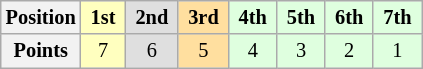<table class="wikitable" style="font-size:85%; text-align:center">
<tr>
<th>Position</th>
<td style="background:#ffffbf;"> <strong>1st</strong> </td>
<td style="background:#dfdfdf;"> <strong>2nd</strong> </td>
<td style="background:#ffdf9f;"> <strong>3rd</strong> </td>
<td style="background:#dfffdf;"> <strong>4th</strong> </td>
<td style="background:#dfffdf;"> <strong>5th</strong> </td>
<td style="background:#dfffdf;"> <strong>6th</strong> </td>
<td style="background:#dfffdf;"> <strong>7th</strong> </td>
</tr>
<tr>
<th>Points</th>
<td style="background:#ffffbf;">7</td>
<td style="background:#dfdfdf;">6</td>
<td style="background:#ffdf9f;">5</td>
<td style="background:#dfffdf;">4</td>
<td style="background:#dfffdf;">3</td>
<td style="background:#dfffdf;">2</td>
<td style="background:#dfffdf;">1</td>
</tr>
</table>
